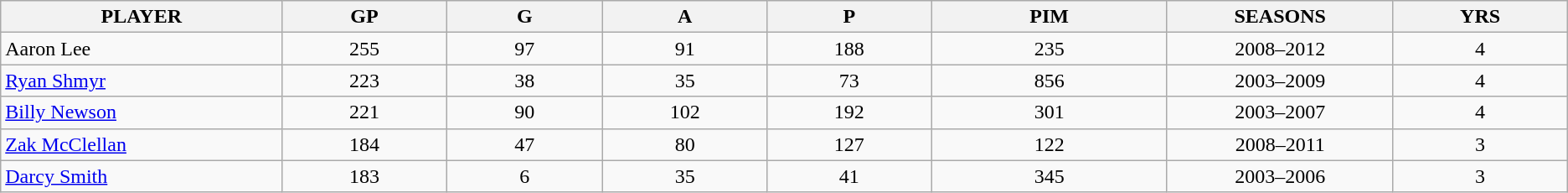<table class="wikitable">
<tr>
<th bgcolor="#DDDDFF" width="3%">PLAYER</th>
<th bgcolor="#DDDDFF" width="2%">GP</th>
<th bgcolor="#DDDDFF" width="2%">G</th>
<th bgcolor="#DDDDFF" width="2%">A</th>
<th bgcolor="#DDDDFF" width="2%">P</th>
<th bgcolor="#DDDDFF" width="3%">PIM</th>
<th bgcolor="#DDDDFF" width="2%">SEASONS</th>
<th bgcolor="#DDDDFF" width="2%">YRS</th>
</tr>
<tr>
<td align=left>Aaron Lee</td>
<td align=center>255</td>
<td align=center>97</td>
<td align=center>91</td>
<td align=center>188</td>
<td align=center>235</td>
<td align=center>2008–2012</td>
<td align=center>4</td>
</tr>
<tr>
<td align=left><a href='#'>Ryan Shmyr</a></td>
<td align=center>223</td>
<td align=center>38</td>
<td align=center>35</td>
<td align=center>73</td>
<td align=center>856</td>
<td align=center>2003–2009</td>
<td align=center>4</td>
</tr>
<tr>
<td align=left><a href='#'>Billy Newson</a></td>
<td align=center>221</td>
<td align=center>90</td>
<td align=center>102</td>
<td align=center>192</td>
<td align=center>301</td>
<td align=center>2003–2007</td>
<td align=center>4</td>
</tr>
<tr>
<td align=left><a href='#'>Zak McClellan</a></td>
<td align=center>184</td>
<td align=center>47</td>
<td align=center>80</td>
<td align=center>127</td>
<td align=center>122</td>
<td align=center>2008–2011</td>
<td align=center>3</td>
</tr>
<tr>
<td align=left><a href='#'>Darcy Smith</a></td>
<td align=center>183</td>
<td align=center>6</td>
<td align=center>35</td>
<td align=center>41</td>
<td align=center>345</td>
<td align=center>2003–2006</td>
<td align=center>3</td>
</tr>
</table>
